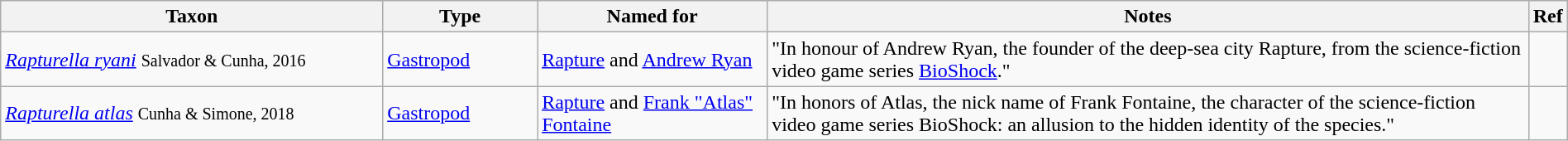<table class="wikitable sortable" width="100%">
<tr>
<th style="width:25%;">Taxon</th>
<th style="width:10%;">Type</th>
<th style="width:15%;">Named for</th>
<th style="width:50%;">Notes</th>
<th class="unsortable">Ref</th>
</tr>
<tr>
<td><em><a href='#'>Rapturella ryani</a></em> <small>Salvador & Cunha, 2016</small></td>
<td><a href='#'>Gastropod</a></td>
<td><a href='#'>Rapture</a> and <a href='#'>Andrew Ryan</a></td>
<td>"In honour of Andrew Ryan, the founder of the deep-sea city Rapture, from the science-fiction video game series <a href='#'>BioShock</a>."</td>
<td></td>
</tr>
<tr>
<td><em><a href='#'>Rapturella atlas</a></em> <small>Cunha & Simone, 2018</small></td>
<td><a href='#'>Gastropod</a></td>
<td><a href='#'>Rapture</a> and <a href='#'>Frank "Atlas" Fontaine</a></td>
<td>"In honors of Atlas, the nick name of Frank Fontaine, the character of the science-fiction video game series BioShock: an allusion to the hidden identity of the species."</td>
<td></td>
</tr>
</table>
